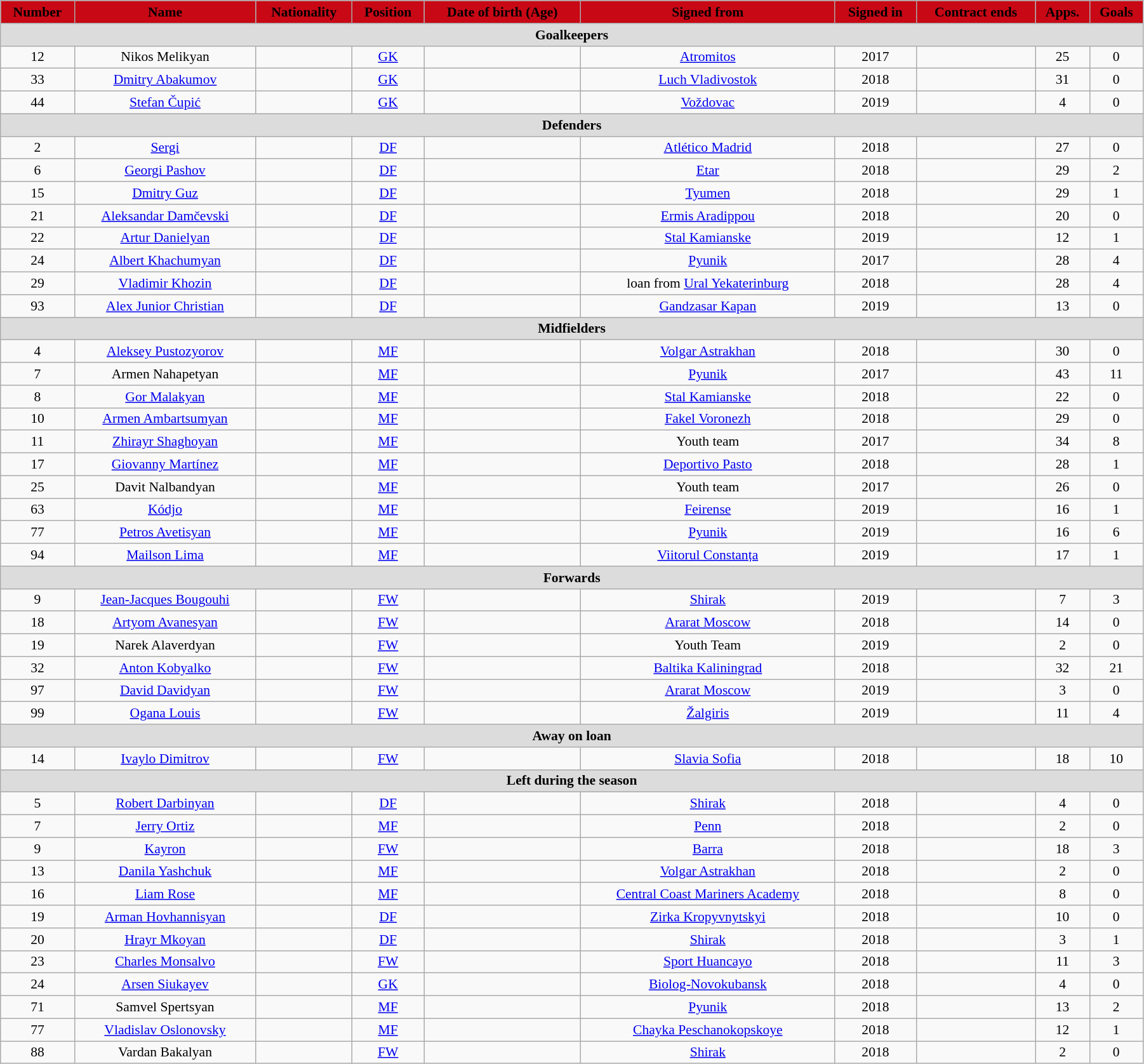<table class="wikitable"  style="text-align:center; font-size:90%; width:95%;">
<tr>
<th style="background:#C80815; color:black; text-align:center;">Number</th>
<th style="background:#C80815; color:black; text-align:center;">Name</th>
<th style="background:#C80815; color:black; text-align:center;">Nationality</th>
<th style="background:#C80815; color:black; text-align:center;">Position</th>
<th style="background:#C80815; color:black; text-align:center;">Date of birth (Age)</th>
<th style="background:#C80815; color:black; text-align:center;">Signed from</th>
<th style="background:#C80815; color:black; text-align:center;">Signed in</th>
<th style="background:#C80815; color:black; text-align:center;">Contract ends</th>
<th style="background:#C80815; color:black; text-align:center;">Apps.</th>
<th style="background:#C80815; color:black; text-align:center;">Goals</th>
</tr>
<tr>
<th colspan="11"  style="background:#dcdcdc; text-align:center;">Goalkeepers</th>
</tr>
<tr>
<td>12</td>
<td>Nikos Melikyan</td>
<td></td>
<td><a href='#'>GK</a></td>
<td></td>
<td><a href='#'>Atromitos</a></td>
<td>2017</td>
<td></td>
<td>25</td>
<td>0</td>
</tr>
<tr>
<td>33</td>
<td><a href='#'>Dmitry Abakumov</a></td>
<td></td>
<td><a href='#'>GK</a></td>
<td></td>
<td><a href='#'>Luch Vladivostok</a></td>
<td>2018</td>
<td></td>
<td>31</td>
<td>0</td>
</tr>
<tr>
<td>44</td>
<td><a href='#'>Stefan Čupić</a></td>
<td></td>
<td><a href='#'>GK</a></td>
<td></td>
<td><a href='#'>Voždovac</a></td>
<td>2019</td>
<td></td>
<td>4</td>
<td>0</td>
</tr>
<tr>
<th colspan="11"  style="background:#dcdcdc; text-align:center;">Defenders</th>
</tr>
<tr>
<td>2</td>
<td><a href='#'>Sergi</a></td>
<td></td>
<td><a href='#'>DF</a></td>
<td></td>
<td><a href='#'>Atlético Madrid</a></td>
<td>2018</td>
<td></td>
<td>27</td>
<td>0</td>
</tr>
<tr>
<td>6</td>
<td><a href='#'>Georgi Pashov</a></td>
<td></td>
<td><a href='#'>DF</a></td>
<td></td>
<td><a href='#'>Etar</a></td>
<td>2018</td>
<td></td>
<td>29</td>
<td>2</td>
</tr>
<tr>
<td>15</td>
<td><a href='#'>Dmitry Guz</a></td>
<td></td>
<td><a href='#'>DF</a></td>
<td></td>
<td><a href='#'>Tyumen</a></td>
<td>2018</td>
<td></td>
<td>29</td>
<td>1</td>
</tr>
<tr>
<td>21</td>
<td><a href='#'>Aleksandar Damčevski</a></td>
<td></td>
<td><a href='#'>DF</a></td>
<td></td>
<td><a href='#'>Ermis Aradippou</a></td>
<td>2018</td>
<td></td>
<td>20</td>
<td>0</td>
</tr>
<tr>
<td>22</td>
<td><a href='#'>Artur Danielyan</a></td>
<td></td>
<td><a href='#'>DF</a></td>
<td></td>
<td><a href='#'>Stal Kamianske</a></td>
<td>2019</td>
<td></td>
<td>12</td>
<td>1</td>
</tr>
<tr>
<td>24</td>
<td><a href='#'>Albert Khachumyan</a></td>
<td></td>
<td><a href='#'>DF</a></td>
<td></td>
<td><a href='#'>Pyunik</a></td>
<td>2017</td>
<td></td>
<td>28</td>
<td>4</td>
</tr>
<tr>
<td>29</td>
<td><a href='#'>Vladimir Khozin</a></td>
<td></td>
<td><a href='#'>DF</a></td>
<td></td>
<td>loan from <a href='#'>Ural Yekaterinburg</a></td>
<td>2018</td>
<td></td>
<td>28</td>
<td>4</td>
</tr>
<tr>
<td>93</td>
<td><a href='#'>Alex Junior Christian</a></td>
<td></td>
<td><a href='#'>DF</a></td>
<td></td>
<td><a href='#'>Gandzasar Kapan</a></td>
<td>2019</td>
<td></td>
<td>13</td>
<td>0</td>
</tr>
<tr>
<th colspan="11"  style="background:#dcdcdc; text-align:center;">Midfielders</th>
</tr>
<tr>
<td>4</td>
<td><a href='#'>Aleksey Pustozyorov</a></td>
<td></td>
<td><a href='#'>MF</a></td>
<td></td>
<td><a href='#'>Volgar Astrakhan</a></td>
<td>2018</td>
<td></td>
<td>30</td>
<td>0</td>
</tr>
<tr>
<td>7</td>
<td>Armen Nahapetyan</td>
<td></td>
<td><a href='#'>MF</a></td>
<td></td>
<td><a href='#'>Pyunik</a></td>
<td>2017</td>
<td></td>
<td>43</td>
<td>11</td>
</tr>
<tr>
<td>8</td>
<td><a href='#'>Gor Malakyan</a></td>
<td></td>
<td><a href='#'>MF</a></td>
<td></td>
<td><a href='#'>Stal Kamianske</a></td>
<td>2018</td>
<td></td>
<td>22</td>
<td>0</td>
</tr>
<tr>
<td>10</td>
<td><a href='#'>Armen Ambartsumyan</a></td>
<td></td>
<td><a href='#'>MF</a></td>
<td></td>
<td><a href='#'>Fakel Voronezh</a></td>
<td>2018</td>
<td></td>
<td>29</td>
<td>0</td>
</tr>
<tr>
<td>11</td>
<td><a href='#'>Zhirayr Shaghoyan</a></td>
<td></td>
<td><a href='#'>MF</a></td>
<td></td>
<td>Youth team</td>
<td>2017</td>
<td></td>
<td>34</td>
<td>8</td>
</tr>
<tr>
<td>17</td>
<td><a href='#'>Giovanny Martínez</a></td>
<td></td>
<td><a href='#'>MF</a></td>
<td></td>
<td><a href='#'>Deportivo Pasto</a></td>
<td>2018</td>
<td></td>
<td>28</td>
<td>1</td>
</tr>
<tr>
<td>25</td>
<td>Davit Nalbandyan</td>
<td></td>
<td><a href='#'>MF</a></td>
<td></td>
<td>Youth team</td>
<td>2017</td>
<td></td>
<td>26</td>
<td>0</td>
</tr>
<tr>
<td>63</td>
<td><a href='#'>Kódjo</a></td>
<td></td>
<td><a href='#'>MF</a></td>
<td></td>
<td><a href='#'>Feirense</a></td>
<td>2019</td>
<td></td>
<td>16</td>
<td>1</td>
</tr>
<tr>
<td>77</td>
<td><a href='#'>Petros Avetisyan</a></td>
<td></td>
<td><a href='#'>MF</a></td>
<td></td>
<td><a href='#'>Pyunik</a></td>
<td>2019</td>
<td></td>
<td>16</td>
<td>6</td>
</tr>
<tr>
<td>94</td>
<td><a href='#'>Mailson Lima</a></td>
<td></td>
<td><a href='#'>MF</a></td>
<td></td>
<td><a href='#'>Viitorul Constanța</a></td>
<td>2019</td>
<td></td>
<td>17</td>
<td>1</td>
</tr>
<tr>
<th colspan="11"  style="background:#dcdcdc; text-align:center;">Forwards</th>
</tr>
<tr>
<td>9</td>
<td><a href='#'>Jean-Jacques Bougouhi</a></td>
<td></td>
<td><a href='#'>FW</a></td>
<td></td>
<td><a href='#'>Shirak</a></td>
<td>2019</td>
<td></td>
<td>7</td>
<td>3</td>
</tr>
<tr>
<td>18</td>
<td><a href='#'>Artyom Avanesyan</a></td>
<td></td>
<td><a href='#'>FW</a></td>
<td></td>
<td><a href='#'>Ararat Moscow</a></td>
<td>2018</td>
<td></td>
<td>14</td>
<td>0</td>
</tr>
<tr>
<td>19</td>
<td>Narek Alaverdyan</td>
<td></td>
<td><a href='#'>FW</a></td>
<td></td>
<td>Youth Team</td>
<td>2019</td>
<td></td>
<td>2</td>
<td>0</td>
</tr>
<tr>
<td>32</td>
<td><a href='#'>Anton Kobyalko</a></td>
<td></td>
<td><a href='#'>FW</a></td>
<td></td>
<td><a href='#'>Baltika Kaliningrad</a></td>
<td>2018</td>
<td></td>
<td>32</td>
<td>21</td>
</tr>
<tr>
<td>97</td>
<td><a href='#'>David Davidyan</a></td>
<td></td>
<td><a href='#'>FW</a></td>
<td></td>
<td><a href='#'>Ararat Moscow</a></td>
<td>2019</td>
<td></td>
<td>3</td>
<td>0</td>
</tr>
<tr>
<td>99</td>
<td><a href='#'>Ogana Louis</a></td>
<td></td>
<td><a href='#'>FW</a></td>
<td></td>
<td><a href='#'>Žalgiris</a></td>
<td>2019</td>
<td></td>
<td>11</td>
<td>4</td>
</tr>
<tr>
<th colspan="11"  style="background:#dcdcdc; text-align:center;">Away on loan</th>
</tr>
<tr>
<td>14</td>
<td><a href='#'>Ivaylo Dimitrov</a></td>
<td></td>
<td><a href='#'>FW</a></td>
<td></td>
<td><a href='#'>Slavia Sofia</a></td>
<td>2018</td>
<td></td>
<td>18</td>
<td>10</td>
</tr>
<tr>
<th colspan="11"  style="background:#dcdcdc; text-align:center;">Left during the season</th>
</tr>
<tr>
<td>5</td>
<td><a href='#'>Robert Darbinyan</a></td>
<td></td>
<td><a href='#'>DF</a></td>
<td></td>
<td><a href='#'>Shirak</a></td>
<td>2018</td>
<td></td>
<td>4</td>
<td>0</td>
</tr>
<tr>
<td>7</td>
<td><a href='#'>Jerry Ortiz</a></td>
<td></td>
<td><a href='#'>MF</a></td>
<td></td>
<td><a href='#'>Penn</a></td>
<td>2018</td>
<td></td>
<td>2</td>
<td>0</td>
</tr>
<tr>
<td>9</td>
<td><a href='#'>Kayron</a></td>
<td></td>
<td><a href='#'>FW</a></td>
<td></td>
<td><a href='#'>Barra</a></td>
<td>2018</td>
<td></td>
<td>18</td>
<td>3</td>
</tr>
<tr>
<td>13</td>
<td><a href='#'>Danila Yashchuk</a></td>
<td></td>
<td><a href='#'>MF</a></td>
<td></td>
<td><a href='#'>Volgar Astrakhan</a></td>
<td>2018</td>
<td></td>
<td>2</td>
<td>0</td>
</tr>
<tr>
<td>16</td>
<td><a href='#'>Liam Rose</a></td>
<td></td>
<td><a href='#'>MF</a></td>
<td></td>
<td><a href='#'>Central Coast Mariners Academy</a></td>
<td>2018</td>
<td></td>
<td>8</td>
<td>0</td>
</tr>
<tr>
<td>19</td>
<td><a href='#'>Arman Hovhannisyan</a></td>
<td></td>
<td><a href='#'>DF</a></td>
<td></td>
<td><a href='#'>Zirka Kropyvnytskyi</a></td>
<td>2018</td>
<td></td>
<td>10</td>
<td>0</td>
</tr>
<tr>
<td>20</td>
<td><a href='#'>Hrayr Mkoyan</a></td>
<td></td>
<td><a href='#'>DF</a></td>
<td></td>
<td><a href='#'>Shirak</a></td>
<td>2018</td>
<td></td>
<td>3</td>
<td>1</td>
</tr>
<tr>
<td>23</td>
<td><a href='#'>Charles Monsalvo</a></td>
<td></td>
<td><a href='#'>FW</a></td>
<td></td>
<td><a href='#'>Sport Huancayo</a></td>
<td>2018</td>
<td></td>
<td>11</td>
<td>3</td>
</tr>
<tr>
<td>24</td>
<td><a href='#'>Arsen Siukayev</a></td>
<td></td>
<td><a href='#'>GK</a></td>
<td></td>
<td><a href='#'>Biolog-Novokubansk</a></td>
<td>2018</td>
<td></td>
<td>4</td>
<td>0</td>
</tr>
<tr>
<td>71</td>
<td>Samvel Spertsyan</td>
<td></td>
<td><a href='#'>MF</a></td>
<td></td>
<td><a href='#'>Pyunik</a></td>
<td>2018</td>
<td></td>
<td>13</td>
<td>2</td>
</tr>
<tr>
<td>77</td>
<td><a href='#'>Vladislav Oslonovsky</a></td>
<td></td>
<td><a href='#'>MF</a></td>
<td></td>
<td><a href='#'>Chayka Peschanokopskoye</a></td>
<td>2018</td>
<td></td>
<td>12</td>
<td>1</td>
</tr>
<tr>
<td>88</td>
<td>Vardan Bakalyan</td>
<td></td>
<td><a href='#'>FW</a></td>
<td></td>
<td><a href='#'>Shirak</a></td>
<td>2018</td>
<td></td>
<td>2</td>
<td>0</td>
</tr>
</table>
